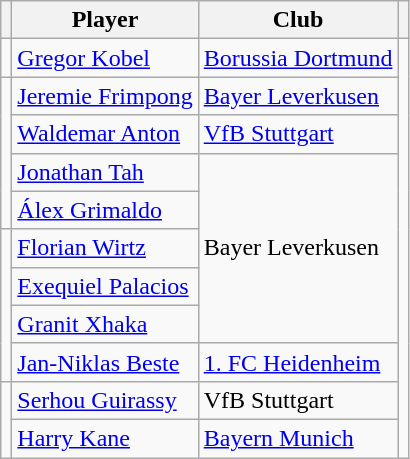<table class="wikitable" style="text-align:center">
<tr>
<th></th>
<th>Player</th>
<th>Club</th>
<th></th>
</tr>
<tr>
<td></td>
<td align=left> <a href='#'>Gregor Kobel</a></td>
<td align=left><a href='#'>Borussia Dortmund</a></td>
<td rowspan=11></td>
</tr>
<tr>
<td rowspan=4></td>
<td align=left> <a href='#'>Jeremie Frimpong</a></td>
<td align=left><a href='#'>Bayer Leverkusen</a></td>
</tr>
<tr>
<td align=left> <a href='#'>Waldemar Anton</a></td>
<td align=left><a href='#'>VfB Stuttgart</a></td>
</tr>
<tr>
<td align=left> <a href='#'>Jonathan Tah</a></td>
<td rowspan=5 align=left>Bayer Leverkusen</td>
</tr>
<tr>
<td align=left> <a href='#'>Álex Grimaldo</a></td>
</tr>
<tr>
<td rowspan=4></td>
<td align=left> <a href='#'>Florian Wirtz</a></td>
</tr>
<tr>
<td align=left> <a href='#'>Exequiel Palacios</a></td>
</tr>
<tr>
<td align=left> <a href='#'>Granit Xhaka</a></td>
</tr>
<tr>
<td align=left> <a href='#'>Jan-Niklas Beste</a></td>
<td align=left><a href='#'>1. FC Heidenheim</a></td>
</tr>
<tr>
<td rowspan=2></td>
<td align=left> <a href='#'>Serhou Guirassy</a></td>
<td align=left>VfB Stuttgart</td>
</tr>
<tr>
<td align=left> <a href='#'>Harry Kane</a></td>
<td align=left><a href='#'>Bayern Munich</a></td>
</tr>
</table>
